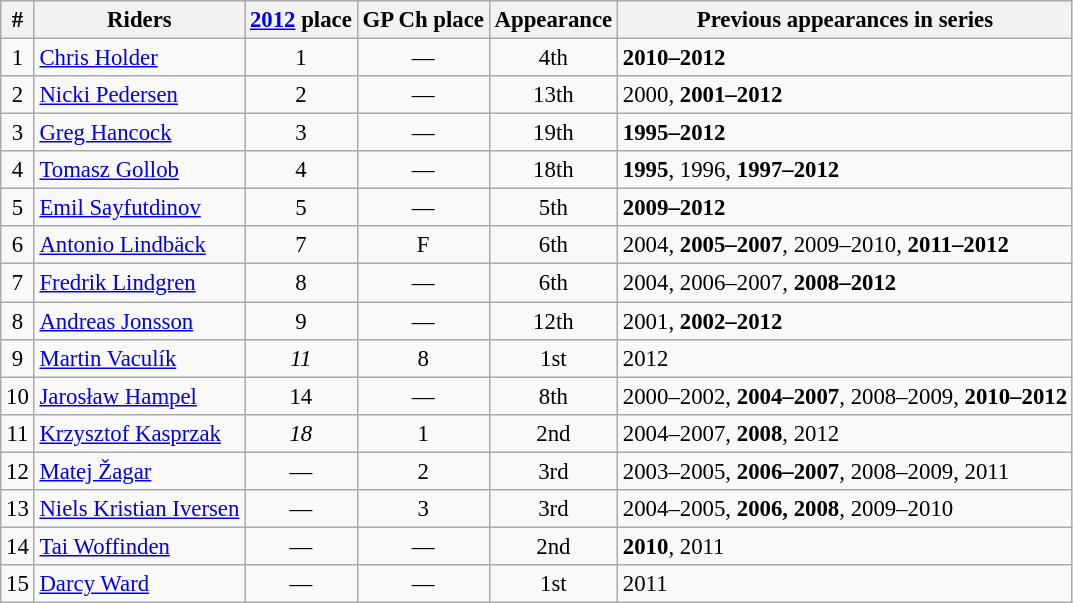<table class="wikitable" style="text-align: center; font-size: 95%">
<tr>
<th>#</th>
<th>Riders</th>
<th><a href='#'>2012</a> place</th>
<th>GP Ch place</th>
<th>Appearance</th>
<th>Previous appearances in series</th>
</tr>
<tr>
<td>1</td>
<td align=left> <a href='#'>Chris Holder</a></td>
<td>1</td>
<td>—</td>
<td>4th</td>
<td align=left><strong>2010–2012</strong></td>
</tr>
<tr>
<td>2</td>
<td align=left> <a href='#'>Nicki Pedersen</a></td>
<td>2</td>
<td>—</td>
<td>13th</td>
<td align=left>2000, <strong>2001–2012</strong></td>
</tr>
<tr>
<td>3</td>
<td align=left> <a href='#'>Greg Hancock</a></td>
<td>3</td>
<td>—</td>
<td>19th</td>
<td align=left><strong>1995–2012</strong></td>
</tr>
<tr>
<td>4</td>
<td align=left> <a href='#'>Tomasz Gollob</a></td>
<td>4</td>
<td>—</td>
<td>18th</td>
<td align=left><strong>1995</strong>, 1996, <strong>1997–2012</strong></td>
</tr>
<tr>
<td>5</td>
<td align=left> <a href='#'>Emil Sayfutdinov</a></td>
<td>5</td>
<td>—</td>
<td>5th</td>
<td align=left><strong>2009–2012</strong></td>
</tr>
<tr>
<td>6</td>
<td align=left> <a href='#'>Antonio Lindbäck</a></td>
<td>7</td>
<td>F</td>
<td>6th</td>
<td align=left>2004, <strong>2005–2007</strong>, 2009–2010, <strong>2011–2012</strong></td>
</tr>
<tr>
<td>7</td>
<td align=left> <a href='#'>Fredrik Lindgren</a></td>
<td>8</td>
<td>—</td>
<td>6th</td>
<td align=left>2004, 2006–2007, <strong>2008–2012</strong></td>
</tr>
<tr>
<td>8</td>
<td align=left> <a href='#'>Andreas Jonsson</a></td>
<td>9</td>
<td>—</td>
<td>12th</td>
<td align=left>2001, <strong>2002–2012</strong></td>
</tr>
<tr>
<td>9</td>
<td align=left> <a href='#'>Martin Vaculík</a></td>
<td><em>11</em></td>
<td>8</td>
<td>1st</td>
<td align=left>2012</td>
</tr>
<tr>
<td>10</td>
<td align=left> <a href='#'>Jarosław Hampel</a></td>
<td>14</td>
<td>—</td>
<td>8th</td>
<td align=left>2000–2002, <strong>2004–2007</strong>, 2008–2009, <strong>2010–2012</strong></td>
</tr>
<tr>
<td>11</td>
<td align=left> <a href='#'>Krzysztof Kasprzak</a></td>
<td><em>18</em></td>
<td>1</td>
<td>2nd</td>
<td align=left>2004–2007, <strong>2008</strong>, 2012</td>
</tr>
<tr>
<td>12</td>
<td align=left> <a href='#'>Matej Žagar</a></td>
<td>—</td>
<td>2</td>
<td>3rd</td>
<td align=left>2003–2005, <strong>2006–2007</strong>, 2008–2009, 2011</td>
</tr>
<tr>
<td>13</td>
<td align=left> <a href='#'>Niels Kristian Iversen</a></td>
<td>—</td>
<td>3</td>
<td>3rd</td>
<td align=left>2004–2005, <strong>2006, 2008</strong>, 2009–2010</td>
</tr>
<tr>
<td>14</td>
<td align=left> <a href='#'>Tai Woffinden</a></td>
<td>—</td>
<td>—</td>
<td>2nd</td>
<td align=left><strong>2010</strong>, 2011</td>
</tr>
<tr>
<td>15</td>
<td align=left> <a href='#'>Darcy Ward</a></td>
<td>—</td>
<td>—</td>
<td>1st</td>
<td align=left>2011</td>
</tr>
</table>
